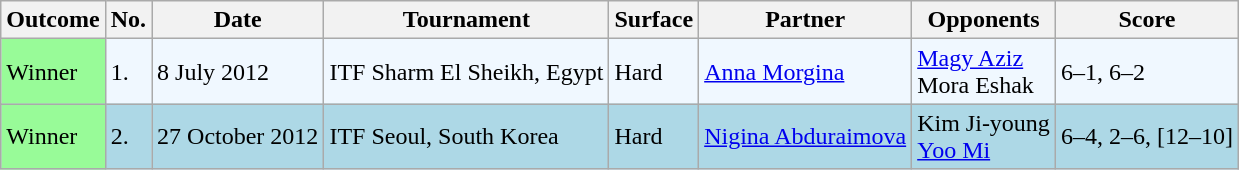<table class="sortable wikitable">
<tr>
<th>Outcome</th>
<th>No.</th>
<th>Date</th>
<th>Tournament</th>
<th>Surface</th>
<th>Partner</th>
<th>Opponents</th>
<th class="unsortable">Score</th>
</tr>
<tr style="background:#f0f8ff;">
<td style="background:#98fb98;">Winner</td>
<td>1.</td>
<td>8 July 2012</td>
<td>ITF Sharm El Sheikh, Egypt</td>
<td>Hard</td>
<td> <a href='#'>Anna Morgina</a></td>
<td> <a href='#'>Magy Aziz</a> <br>  Mora Eshak</td>
<td>6–1, 6–2</td>
</tr>
<tr style="background:lightblue;">
<td style="background:#98fb98;">Winner</td>
<td>2.</td>
<td>27 October 2012</td>
<td>ITF Seoul, South Korea</td>
<td>Hard</td>
<td> <a href='#'>Nigina Abduraimova</a></td>
<td> Kim Ji-young <br>  <a href='#'>Yoo Mi</a></td>
<td>6–4, 2–6, [12–10]</td>
</tr>
</table>
